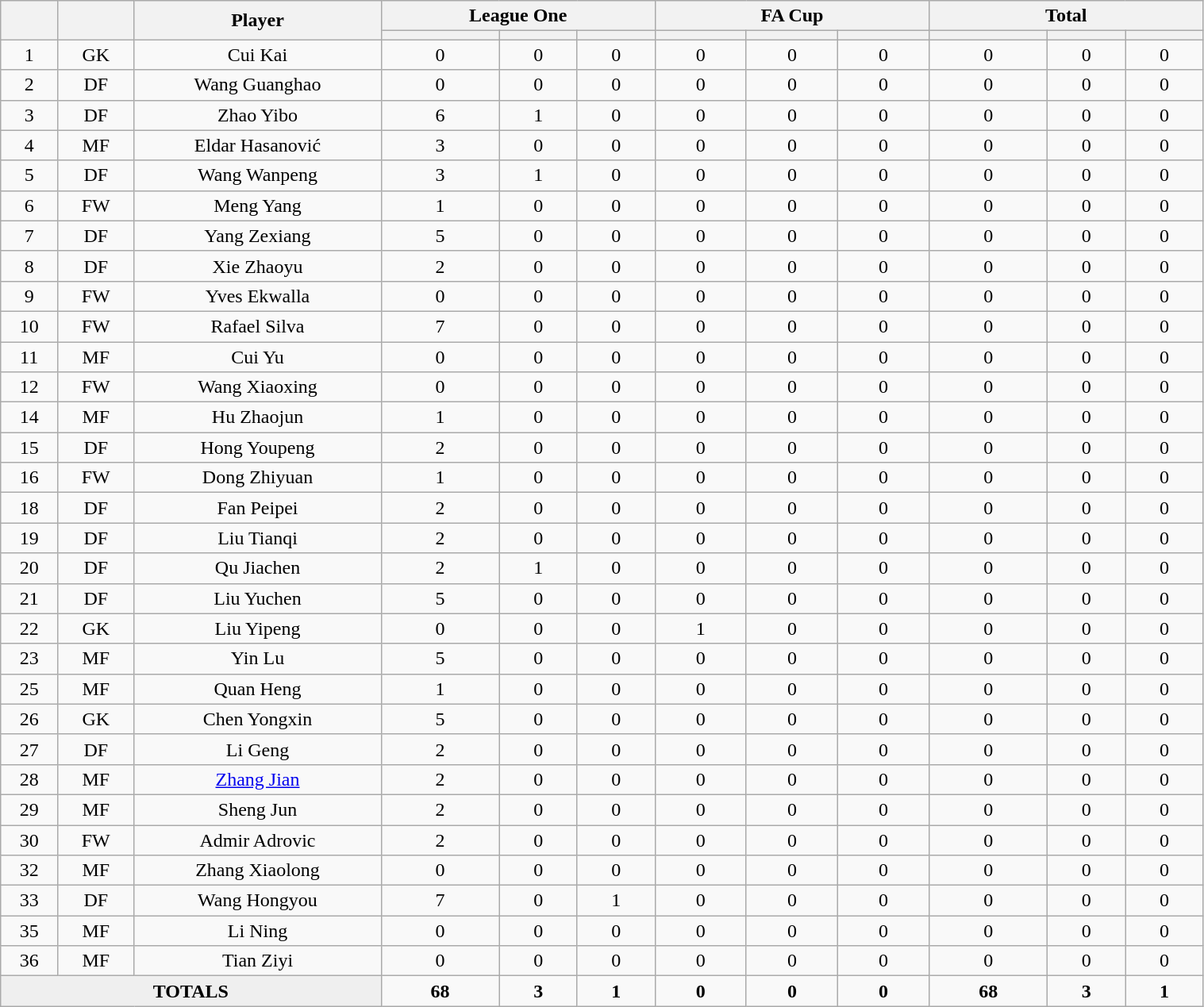<table class="wikitable" width="80%" style="text-align:center">
<tr>
<th rowspan="2"></th>
<th rowspan="2"></th>
<th rowspan="2" width="200">Player</th>
<th colspan="3" width="105">League One</th>
<th colspan="3" width="105">FA Cup</th>
<th colspan="3" width="105">Total</th>
</tr>
<tr>
<th></th>
<th></th>
<th></th>
<th></th>
<th></th>
<th></th>
<th></th>
<th></th>
<th></th>
</tr>
<tr>
<td>1</td>
<td>GK</td>
<td>Cui Kai</td>
<td>0</td>
<td>0</td>
<td>0</td>
<td>0</td>
<td>0</td>
<td>0</td>
<td>0</td>
<td>0</td>
<td>0</td>
</tr>
<tr>
<td>2</td>
<td>DF</td>
<td>Wang Guanghao</td>
<td>0</td>
<td>0</td>
<td>0</td>
<td>0</td>
<td>0</td>
<td>0</td>
<td>0</td>
<td>0</td>
<td>0</td>
</tr>
<tr>
<td>3</td>
<td>DF</td>
<td>Zhao Yibo</td>
<td>6</td>
<td>1</td>
<td>0</td>
<td>0</td>
<td>0</td>
<td>0</td>
<td>0</td>
<td>0</td>
<td>0</td>
</tr>
<tr>
<td>4</td>
<td>MF</td>
<td>Eldar Hasanović</td>
<td>3</td>
<td>0</td>
<td>0</td>
<td>0</td>
<td>0</td>
<td>0</td>
<td>0</td>
<td>0</td>
<td>0</td>
</tr>
<tr>
<td>5</td>
<td>DF</td>
<td>Wang Wanpeng</td>
<td>3</td>
<td>1</td>
<td>0</td>
<td>0</td>
<td>0</td>
<td>0</td>
<td>0</td>
<td>0</td>
<td>0</td>
</tr>
<tr>
<td>6</td>
<td>FW</td>
<td>Meng Yang</td>
<td>1</td>
<td>0</td>
<td>0</td>
<td>0</td>
<td>0</td>
<td>0</td>
<td>0</td>
<td>0</td>
<td>0</td>
</tr>
<tr>
<td>7</td>
<td>DF</td>
<td>Yang Zexiang</td>
<td>5</td>
<td>0</td>
<td>0</td>
<td>0</td>
<td>0</td>
<td>0</td>
<td>0</td>
<td>0</td>
<td>0</td>
</tr>
<tr>
<td>8</td>
<td>DF</td>
<td>Xie Zhaoyu</td>
<td>2</td>
<td>0</td>
<td>0</td>
<td>0</td>
<td>0</td>
<td>0</td>
<td>0</td>
<td>0</td>
<td>0</td>
</tr>
<tr>
<td>9</td>
<td>FW</td>
<td>Yves Ekwalla</td>
<td>0</td>
<td>0</td>
<td>0</td>
<td>0</td>
<td>0</td>
<td>0</td>
<td>0</td>
<td>0</td>
<td>0</td>
</tr>
<tr>
<td>10</td>
<td>FW</td>
<td>Rafael Silva</td>
<td>7</td>
<td>0</td>
<td>0</td>
<td>0</td>
<td>0</td>
<td>0</td>
<td>0</td>
<td>0</td>
<td>0</td>
</tr>
<tr>
<td>11</td>
<td>MF</td>
<td>Cui Yu</td>
<td>0</td>
<td>0</td>
<td>0</td>
<td>0</td>
<td>0</td>
<td>0</td>
<td>0</td>
<td>0</td>
<td>0</td>
</tr>
<tr>
<td>12</td>
<td>FW</td>
<td>Wang Xiaoxing</td>
<td>0</td>
<td>0</td>
<td>0</td>
<td>0</td>
<td>0</td>
<td>0</td>
<td>0</td>
<td>0</td>
<td>0</td>
</tr>
<tr>
<td>14</td>
<td>MF</td>
<td>Hu Zhaojun</td>
<td>1</td>
<td>0</td>
<td>0</td>
<td>0</td>
<td>0</td>
<td>0</td>
<td>0</td>
<td>0</td>
<td>0</td>
</tr>
<tr>
<td>15</td>
<td>DF</td>
<td>Hong Youpeng</td>
<td>2</td>
<td>0</td>
<td>0</td>
<td>0</td>
<td>0</td>
<td>0</td>
<td>0</td>
<td>0</td>
<td>0</td>
</tr>
<tr>
<td>16</td>
<td>FW</td>
<td>Dong Zhiyuan</td>
<td>1</td>
<td>0</td>
<td>0</td>
<td>0</td>
<td>0</td>
<td>0</td>
<td>0</td>
<td>0</td>
<td>0</td>
</tr>
<tr>
<td>18</td>
<td>DF</td>
<td>Fan Peipei</td>
<td>2</td>
<td>0</td>
<td>0</td>
<td>0</td>
<td>0</td>
<td>0</td>
<td>0</td>
<td>0</td>
<td>0</td>
</tr>
<tr>
<td>19</td>
<td>DF</td>
<td>Liu Tianqi</td>
<td>2</td>
<td>0</td>
<td>0</td>
<td>0</td>
<td>0</td>
<td>0</td>
<td>0</td>
<td>0</td>
<td>0</td>
</tr>
<tr>
<td>20</td>
<td>DF</td>
<td>Qu Jiachen</td>
<td>2</td>
<td>1</td>
<td>0</td>
<td>0</td>
<td>0</td>
<td>0</td>
<td>0</td>
<td>0</td>
<td>0</td>
</tr>
<tr>
<td>21</td>
<td>DF</td>
<td>Liu Yuchen</td>
<td>5</td>
<td>0</td>
<td>0</td>
<td>0</td>
<td>0</td>
<td>0</td>
<td>0</td>
<td>0</td>
<td>0</td>
</tr>
<tr>
<td>22</td>
<td>GK</td>
<td>Liu Yipeng</td>
<td>0</td>
<td>0</td>
<td>0</td>
<td>1</td>
<td>0</td>
<td>0</td>
<td>0</td>
<td>0</td>
<td>0</td>
</tr>
<tr>
<td>23</td>
<td>MF</td>
<td>Yin Lu</td>
<td>5</td>
<td>0</td>
<td>0</td>
<td>0</td>
<td>0</td>
<td>0</td>
<td>0</td>
<td>0</td>
<td>0</td>
</tr>
<tr>
<td>25</td>
<td>MF</td>
<td>Quan Heng</td>
<td>1</td>
<td>0</td>
<td>0</td>
<td>0</td>
<td>0</td>
<td>0</td>
<td>0</td>
<td>0</td>
<td>0</td>
</tr>
<tr>
<td>26</td>
<td>GK</td>
<td>Chen Yongxin</td>
<td>5</td>
<td>0</td>
<td>0</td>
<td>0</td>
<td>0</td>
<td>0</td>
<td>0</td>
<td>0</td>
<td>0</td>
</tr>
<tr>
<td>27</td>
<td>DF</td>
<td>Li Geng</td>
<td>2</td>
<td>0</td>
<td>0</td>
<td>0</td>
<td>0</td>
<td>0</td>
<td>0</td>
<td>0</td>
<td>0</td>
</tr>
<tr>
<td>28</td>
<td>MF</td>
<td><a href='#'>Zhang Jian</a></td>
<td>2</td>
<td>0</td>
<td>0</td>
<td>0</td>
<td>0</td>
<td>0</td>
<td>0</td>
<td>0</td>
<td>0</td>
</tr>
<tr>
<td>29</td>
<td>MF</td>
<td>Sheng Jun</td>
<td>2</td>
<td>0</td>
<td>0</td>
<td>0</td>
<td>0</td>
<td>0</td>
<td>0</td>
<td>0</td>
<td>0</td>
</tr>
<tr>
<td>30</td>
<td>FW</td>
<td>Admir Adrovic</td>
<td>2</td>
<td>0</td>
<td>0</td>
<td>0</td>
<td>0</td>
<td>0</td>
<td>0</td>
<td>0</td>
<td>0</td>
</tr>
<tr>
<td>32</td>
<td>MF</td>
<td>Zhang Xiaolong</td>
<td>0</td>
<td>0</td>
<td>0</td>
<td>0</td>
<td>0</td>
<td>0</td>
<td>0</td>
<td>0</td>
<td>0</td>
</tr>
<tr>
<td>33</td>
<td>DF</td>
<td>Wang Hongyou</td>
<td>7</td>
<td>0</td>
<td>1</td>
<td>0</td>
<td>0</td>
<td>0</td>
<td>0</td>
<td>0</td>
<td>0</td>
</tr>
<tr>
<td>35</td>
<td>MF</td>
<td>Li Ning</td>
<td>0</td>
<td>0</td>
<td>0</td>
<td>0</td>
<td>0</td>
<td>0</td>
<td>0</td>
<td>0</td>
<td>0</td>
</tr>
<tr>
<td>36</td>
<td>MF</td>
<td>Tian Ziyi</td>
<td>0</td>
<td>0</td>
<td>0</td>
<td>0</td>
<td>0</td>
<td>0</td>
<td>0</td>
<td>0</td>
<td>0</td>
</tr>
<tr>
<td colspan="3" style="background: #efefef; text-align: center;"><strong>TOTALS</strong></td>
<td><strong>68</strong></td>
<td><strong>3</strong></td>
<td><strong>1</strong></td>
<td><strong>0</strong></td>
<td><strong>0</strong></td>
<td><strong>0</strong></td>
<td><strong>68</strong></td>
<td><strong>3</strong></td>
<td><strong>1</strong></td>
</tr>
</table>
